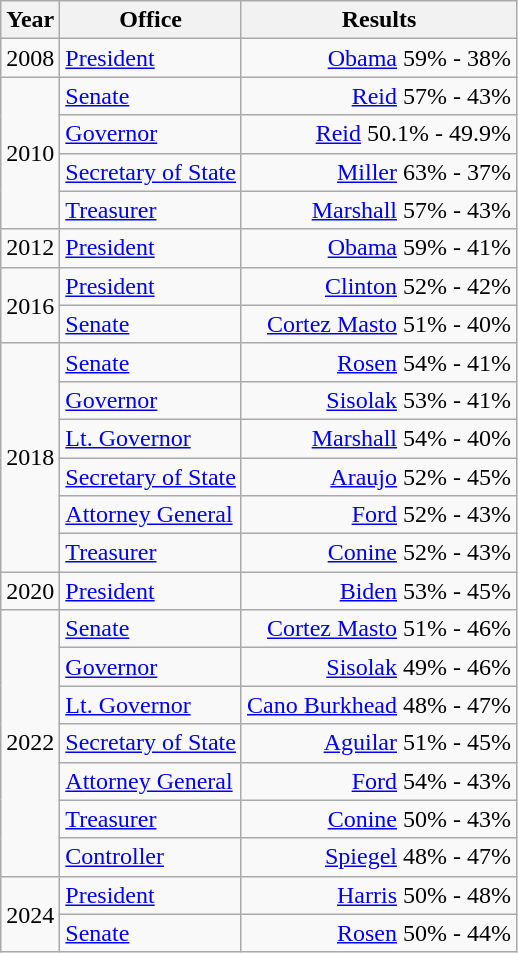<table class=wikitable>
<tr>
<th>Year</th>
<th>Office</th>
<th>Results</th>
</tr>
<tr>
<td>2008</td>
<td><a href='#'>President</a></td>
<td align="right" ><a href='#'>Obama</a> 59% - 38%</td>
</tr>
<tr>
<td rowspan=4>2010</td>
<td><a href='#'>Senate</a></td>
<td align="right" ><a href='#'>Reid</a> 57% - 43%</td>
</tr>
<tr>
<td><a href='#'>Governor</a></td>
<td align="right" ><a href='#'>Reid</a> 50.1% - 49.9%</td>
</tr>
<tr>
<td><a href='#'>Secretary of State</a></td>
<td align="right" ><a href='#'>Miller</a> 63% - 37%</td>
</tr>
<tr>
<td><a href='#'>Treasurer</a></td>
<td align="right" ><a href='#'>Marshall</a> 57% - 43%</td>
</tr>
<tr>
<td>2012</td>
<td><a href='#'>President</a></td>
<td align="right" ><a href='#'>Obama</a> 59% - 41%</td>
</tr>
<tr>
<td rowspan=2>2016</td>
<td><a href='#'>President</a></td>
<td align="right" ><a href='#'>Clinton</a> 52% - 42%</td>
</tr>
<tr>
<td><a href='#'>Senate</a></td>
<td align="right" ><a href='#'>Cortez Masto</a> 51% - 40%</td>
</tr>
<tr>
<td rowspan=6>2018</td>
<td><a href='#'>Senate</a></td>
<td align="right" ><a href='#'>Rosen</a> 54% - 41%</td>
</tr>
<tr>
<td><a href='#'>Governor</a></td>
<td align="right" ><a href='#'>Sisolak</a> 53% - 41%</td>
</tr>
<tr>
<td><a href='#'>Lt. Governor</a></td>
<td align="right" ><a href='#'>Marshall</a> 54% - 40%</td>
</tr>
<tr>
<td><a href='#'>Secretary of State</a></td>
<td align="right" ><a href='#'>Araujo</a> 52% - 45%</td>
</tr>
<tr>
<td><a href='#'>Attorney General</a></td>
<td align="right" ><a href='#'>Ford</a> 52% - 43%</td>
</tr>
<tr>
<td><a href='#'>Treasurer</a></td>
<td align="right" ><a href='#'>Conine</a> 52% - 43%</td>
</tr>
<tr>
<td>2020</td>
<td><a href='#'>President</a></td>
<td align="right" ><a href='#'>Biden</a> 53% - 45%</td>
</tr>
<tr>
<td rowspan=7>2022</td>
<td><a href='#'>Senate</a></td>
<td align="right" ><a href='#'>Cortez Masto</a> 51% - 46%</td>
</tr>
<tr>
<td><a href='#'>Governor</a></td>
<td align="right" ><a href='#'>Sisolak</a> 49% - 46%</td>
</tr>
<tr>
<td><a href='#'>Lt. Governor</a></td>
<td align="right" ><a href='#'>Cano Burkhead</a> 48% - 47%</td>
</tr>
<tr>
<td><a href='#'>Secretary of State</a></td>
<td align="right" ><a href='#'>Aguilar</a> 51% - 45%</td>
</tr>
<tr>
<td><a href='#'>Attorney General</a></td>
<td align="right" ><a href='#'>Ford</a> 54% - 43%</td>
</tr>
<tr>
<td><a href='#'>Treasurer</a></td>
<td align="right" ><a href='#'>Conine</a> 50% - 43%</td>
</tr>
<tr>
<td><a href='#'>Controller</a></td>
<td align="right" ><a href='#'>Spiegel</a> 48% - 47%</td>
</tr>
<tr>
<td rowspan=2>2024</td>
<td><a href='#'>President</a></td>
<td align="right" ><a href='#'>Harris</a> 50% - 48%</td>
</tr>
<tr>
<td><a href='#'>Senate</a></td>
<td align="right" ><a href='#'>Rosen</a> 50% - 44%</td>
</tr>
</table>
